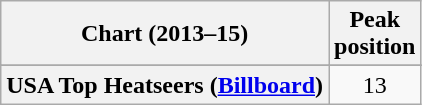<table class="wikitable plainrowheaders" style="text-align:center">
<tr>
<th scope="col">Chart (2013–15)</th>
<th scope="col">Peak<br>position</th>
</tr>
<tr>
</tr>
<tr>
</tr>
<tr>
<th scope="row">USA Top Heatseers (<a href='#'>Billboard</a>)</th>
<td>13</td>
</tr>
</table>
